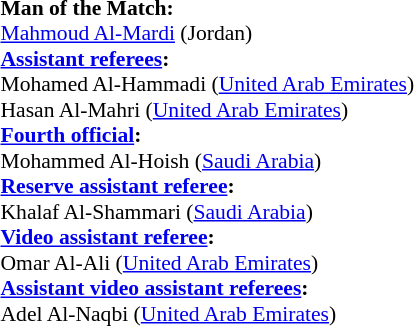<table style="width:100%; font-size:90%;">
<tr>
<td><br><strong>Man of the Match:</strong>
<br><a href='#'>Mahmoud Al-Mardi</a> (Jordan)<br><strong><a href='#'>Assistant referees</a>:</strong>
<br>Mohamed Al-Hammadi (<a href='#'>United Arab Emirates</a>)
<br>Hasan Al-Mahri (<a href='#'>United Arab Emirates</a>)
<br><strong><a href='#'>Fourth official</a>:</strong>
<br>Mohammed Al-Hoish (<a href='#'>Saudi Arabia</a>)
<br><strong><a href='#'>Reserve assistant referee</a>:</strong>
<br>Khalaf Al-Shammari (<a href='#'>Saudi Arabia</a>)
<br><strong><a href='#'>Video assistant referee</a>:</strong>
<br>Omar Al-Ali (<a href='#'>United Arab Emirates</a>)
<br><strong><a href='#'>Assistant video assistant referees</a>:</strong>
<br>Adel Al-Naqbi (<a href='#'>United Arab Emirates</a>)</td>
</tr>
</table>
